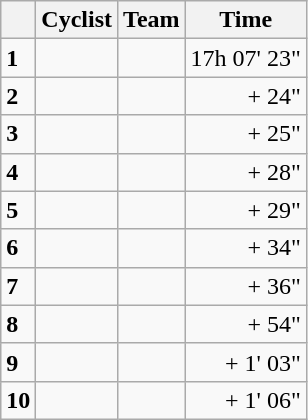<table class="wikitable">
<tr>
<th></th>
<th>Cyclist</th>
<th>Team</th>
<th>Time</th>
</tr>
<tr>
<td><strong>1</strong></td>
<td></td>
<td></td>
<td align=right>17h 07' 23"</td>
</tr>
<tr>
<td><strong>2</strong></td>
<td></td>
<td></td>
<td align=right>+ 24"</td>
</tr>
<tr>
<td><strong>3</strong></td>
<td></td>
<td></td>
<td align=right>+ 25"</td>
</tr>
<tr>
<td><strong>4</strong></td>
<td></td>
<td></td>
<td align=right>+ 28"</td>
</tr>
<tr>
<td><strong>5</strong></td>
<td></td>
<td></td>
<td align=right>+ 29"</td>
</tr>
<tr>
<td><strong>6</strong></td>
<td></td>
<td></td>
<td align=right>+ 34"</td>
</tr>
<tr>
<td><strong>7</strong></td>
<td></td>
<td></td>
<td align=right>+ 36"</td>
</tr>
<tr>
<td><strong>8</strong></td>
<td></td>
<td></td>
<td align=right>+ 54"</td>
</tr>
<tr>
<td><strong>9</strong></td>
<td></td>
<td></td>
<td align=right>+ 1' 03"</td>
</tr>
<tr>
<td><strong>10</strong></td>
<td></td>
<td></td>
<td align=right>+ 1' 06"</td>
</tr>
</table>
